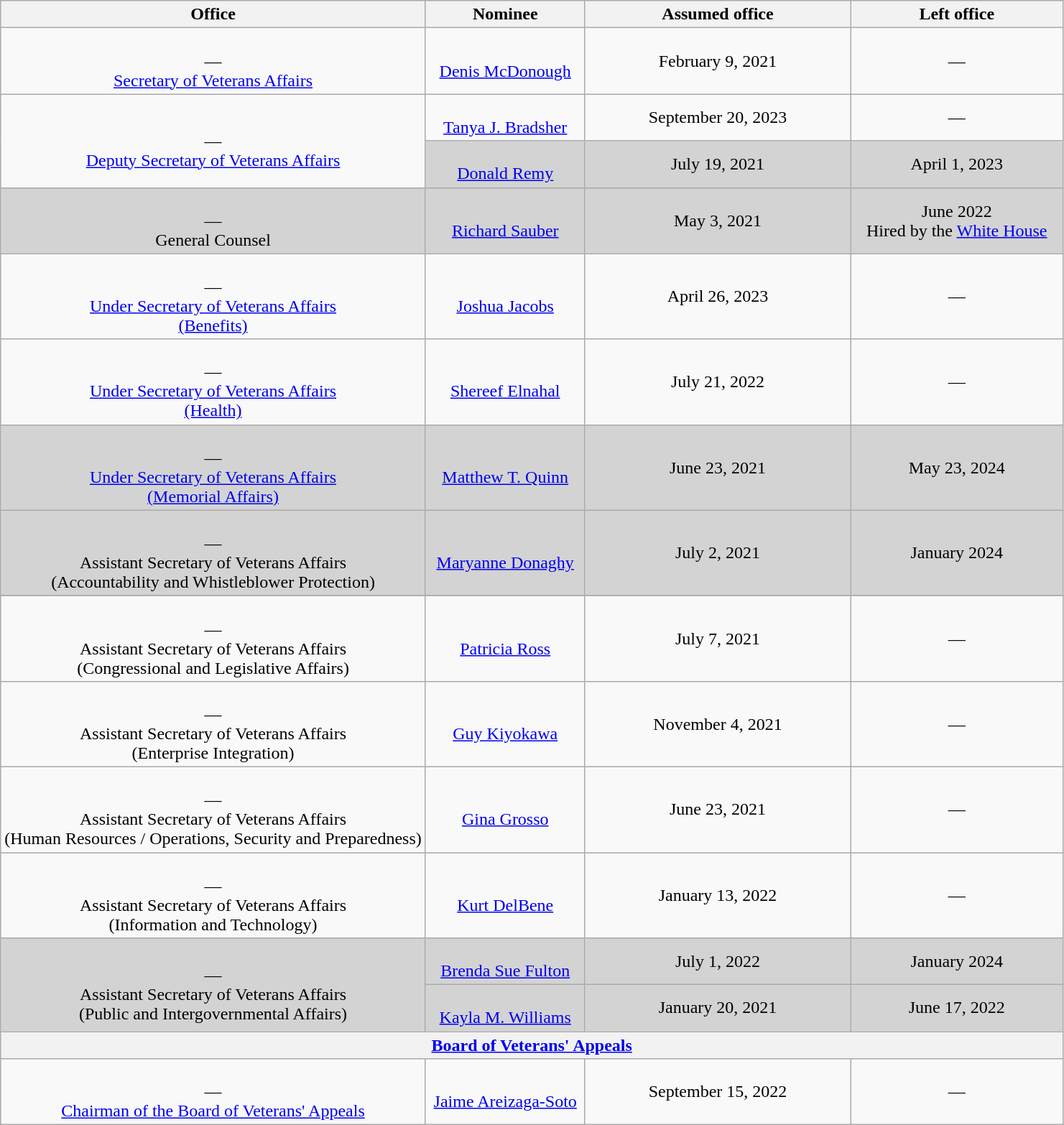<table class="wikitable sortable" style="text-align:center">
<tr>
<th style="width:40%;">Office</th>
<th style="width:15%;">Nominee</th>
<th style="width:25%;" data-sort-type="date">Assumed office</th>
<th style="width:20%;" data-sort-type="date">Left office</th>
</tr>
<tr>
<td><br>—<br><a href='#'>Secretary of Veterans Affairs</a></td>
<td><br><a href='#'>Denis McDonough</a></td>
<td>February 9, 2021<br></td>
<td>—</td>
</tr>
<tr>
<td rowspan="2"><br>—<br><a href='#'>Deputy Secretary of Veterans Affairs</a></td>
<td><br><a href='#'>Tanya J. Bradsher</a></td>
<td>September 20, 2023<br></td>
<td>—</td>
</tr>
<tr style="background:lightgray;">
<td><br><a href='#'>Donald Remy</a></td>
<td>July 19, 2021<br></td>
<td>April 1, 2023</td>
</tr>
<tr style="background:lightgray;">
<td><br>—<br>General Counsel</td>
<td><br><a href='#'>Richard Sauber</a></td>
<td>May 3, 2021<br></td>
<td>June 2022<br>Hired by the <a href='#'>White House</a></td>
</tr>
<tr>
<td><br>—<br><a href='#'>Under Secretary of Veterans Affairs<br>(Benefits)</a></td>
<td><br><a href='#'>Joshua Jacobs</a></td>
<td>April 26, 2023<br></td>
<td>—</td>
</tr>
<tr>
<td><br>—<br><a href='#'>Under Secretary of Veterans Affairs<br>(Health)</a></td>
<td><br><a href='#'>Shereef Elnahal</a></td>
<td>July 21, 2022<br></td>
<td>—</td>
</tr>
<tr style="background:lightgray;">
<td><br>—<br><a href='#'>Under Secretary of Veterans Affairs<br>(Memorial Affairs)</a></td>
<td><br><a href='#'>Matthew T. Quinn</a></td>
<td>June 23, 2021<br></td>
<td>May 23, 2024</td>
</tr>
<tr style="background:lightgray;">
<td><br>—<br>Assistant Secretary of Veterans Affairs<br>(Accountability and Whistleblower Protection)</td>
<td><br><a href='#'>Maryanne Donaghy</a></td>
<td>July 2, 2021<br></td>
<td>January 2024</td>
</tr>
<tr>
</tr>
<tr>
<td><br>—<br>Assistant Secretary of Veterans Affairs<br>(Congressional and Legislative Affairs)</td>
<td><br><a href='#'>Patricia Ross</a></td>
<td>July 7, 2021<br></td>
<td>—</td>
</tr>
<tr>
<td><br>—<br>Assistant Secretary of Veterans Affairs<br>(Enterprise Integration)</td>
<td><br><a href='#'>Guy Kiyokawa</a></td>
<td>November 4, 2021<br></td>
<td>—</td>
</tr>
<tr>
<td><br>—<br>Assistant Secretary of Veterans Affairs<br>(Human Resources / Operations, Security and Preparedness)</td>
<td><br><a href='#'>Gina Grosso</a></td>
<td>June 23, 2021</td>
<td>—</td>
</tr>
<tr>
<td><br>—<br>Assistant Secretary of Veterans Affairs<br>(Information and Technology)</td>
<td><br><a href='#'>Kurt DelBene</a></td>
<td>January 13, 2022<br></td>
<td>—</td>
</tr>
<tr style="background:lightgray;">
<td rowspan="2"><br>—<br>Assistant Secretary of Veterans Affairs<br>(Public and Intergovernmental Affairs)</td>
<td><br><a href='#'>Brenda Sue Fulton</a></td>
<td>July 1, 2022</td>
<td>January 2024</td>
</tr>
<tr style="background:lightgray;">
<td><br><a href='#'>Kayla M. Williams</a></td>
<td>January 20, 2021</td>
<td>June 17, 2022</td>
</tr>
<tr>
<th colspan=4><a href='#'>Board of Veterans' Appeals</a></th>
</tr>
<tr>
<td><br>—<br><a href='#'>Chairman of the Board of Veterans' Appeals</a></td>
<td><br><a href='#'>Jaime Areizaga-Soto</a></td>
<td>September 15, 2022<br></td>
<td>—</td>
</tr>
</table>
